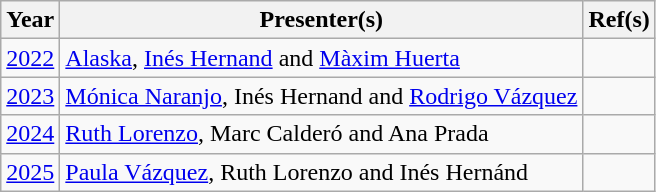<table class="wikitable">
<tr>
<th>Year</th>
<th>Presenter(s)</th>
<th>Ref(s)</th>
</tr>
<tr>
<td><a href='#'>2022</a></td>
<td><a href='#'>Alaska</a>, <a href='#'>Inés Hernand</a> and <a href='#'>Màxim Huerta</a></td>
<td></td>
</tr>
<tr>
<td><a href='#'>2023</a></td>
<td><a href='#'>Mónica Naranjo</a>, Inés Hernand and <a href='#'>Rodrigo Vázquez</a></td>
<td></td>
</tr>
<tr>
<td><a href='#'>2024</a></td>
<td><a href='#'>Ruth Lorenzo</a>, Marc Calderó and Ana Prada</td>
<td></td>
</tr>
<tr>
<td><a href='#'>2025</a></td>
<td><a href='#'>Paula Vázquez</a>, Ruth Lorenzo and Inés Hernánd</td>
<td></td>
</tr>
</table>
